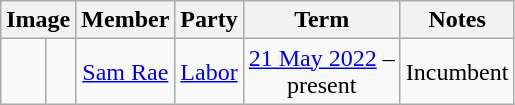<table class=wikitable style="text-align:center">
<tr>
<th colspan=2>Image</th>
<th>Member</th>
<th>Party</th>
<th>Term</th>
<th>Notes</th>
</tr>
<tr>
<td> </td>
<td></td>
<td><a href='#'>Sam Rae</a><br></td>
<td><a href='#'>Labor</a></td>
<td nowrap><a href='#'>21 May 2022</a> –<br>present</td>
<td>Incumbent</td>
</tr>
</table>
